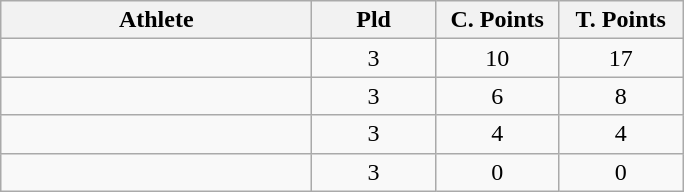<table class="wikitable" style="text-align:center">
<tr>
<th width=200>Athlete</th>
<th width=75>Pld</th>
<th width=75>C. Points</th>
<th width=75>T. Points</th>
</tr>
<tr>
<td style="text-align:left"></td>
<td>3</td>
<td>10</td>
<td>17</td>
</tr>
<tr>
<td style="text-align:left"></td>
<td>3</td>
<td>6</td>
<td>8</td>
</tr>
<tr>
<td style="text-align:left"></td>
<td>3</td>
<td>4</td>
<td>4</td>
</tr>
<tr>
<td style="text-align:left"></td>
<td>3</td>
<td>0</td>
<td>0</td>
</tr>
</table>
